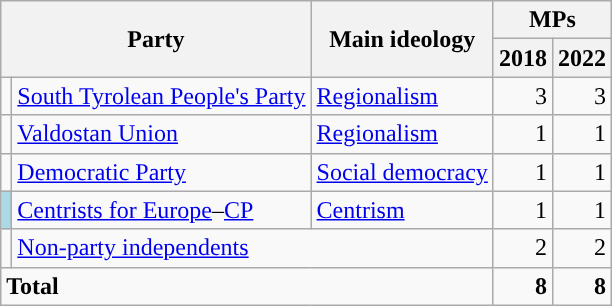<table class="wikitable" style="font-size:100%">
<tr>
<th rowspan=2 colspan=2>Party</th>
<th rowspan=2>Main ideology</th>
<th colspan=2>MPs</th>
</tr>
<tr>
<th>2018</th>
<th>2022</th>
</tr>
<tr>
<td></td>
<td><a href='#'>South Tyrolean People's Party</a></td>
<td><a href='#'>Regionalism</a></td>
<td align=right>3</td>
<td align=right>3</td>
</tr>
<tr>
<td></td>
<td><a href='#'>Valdostan Union</a></td>
<td><a href='#'>Regionalism</a></td>
<td align=right>1</td>
<td align=right>1</td>
</tr>
<tr>
<td></td>
<td><a href='#'>Democratic Party</a></td>
<td><a href='#'>Social democracy</a></td>
<td align=right>1</td>
<td align=right>1</td>
</tr>
<tr>
<td bgcolor="lightblue"></td>
<td><a href='#'>Centrists for Europe</a>–<a href='#'>CP</a></td>
<td><a href='#'>Centrism</a></td>
<td align=right>1</td>
<td align=right>1</td>
</tr>
<tr>
<td></td>
<td colspan=2><a href='#'>Non-party independents</a></td>
<td align=right>2</td>
<td align=right>2</td>
</tr>
<tr>
<td colspan=3><strong>Total</strong></td>
<td align=right><strong>8</strong></td>
<td align=right><strong>8</strong></td>
</tr>
</table>
